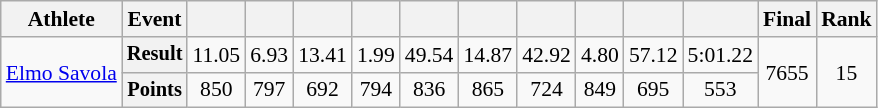<table class="wikitable" style="font-size:90%">
<tr>
<th>Athlete</th>
<th>Event</th>
<th></th>
<th></th>
<th></th>
<th></th>
<th></th>
<th></th>
<th></th>
<th></th>
<th></th>
<th></th>
<th>Final</th>
<th>Rank</th>
</tr>
<tr align=center>
<td rowspan=2 align=left><a href='#'>Elmo Savola</a></td>
<th style="font-size:95%">Result</th>
<td>11.05</td>
<td>6.93</td>
<td>13.41</td>
<td>1.99</td>
<td>49.54</td>
<td>14.87</td>
<td>42.92</td>
<td>4.80</td>
<td>57.12</td>
<td>5:01.22</td>
<td rowspan=2>7655</td>
<td rowspan=2>15</td>
</tr>
<tr align=center>
<th style="font-size:95%">Points</th>
<td>850</td>
<td>797</td>
<td>692</td>
<td>794</td>
<td>836</td>
<td>865</td>
<td>724</td>
<td>849</td>
<td>695</td>
<td>553</td>
</tr>
</table>
